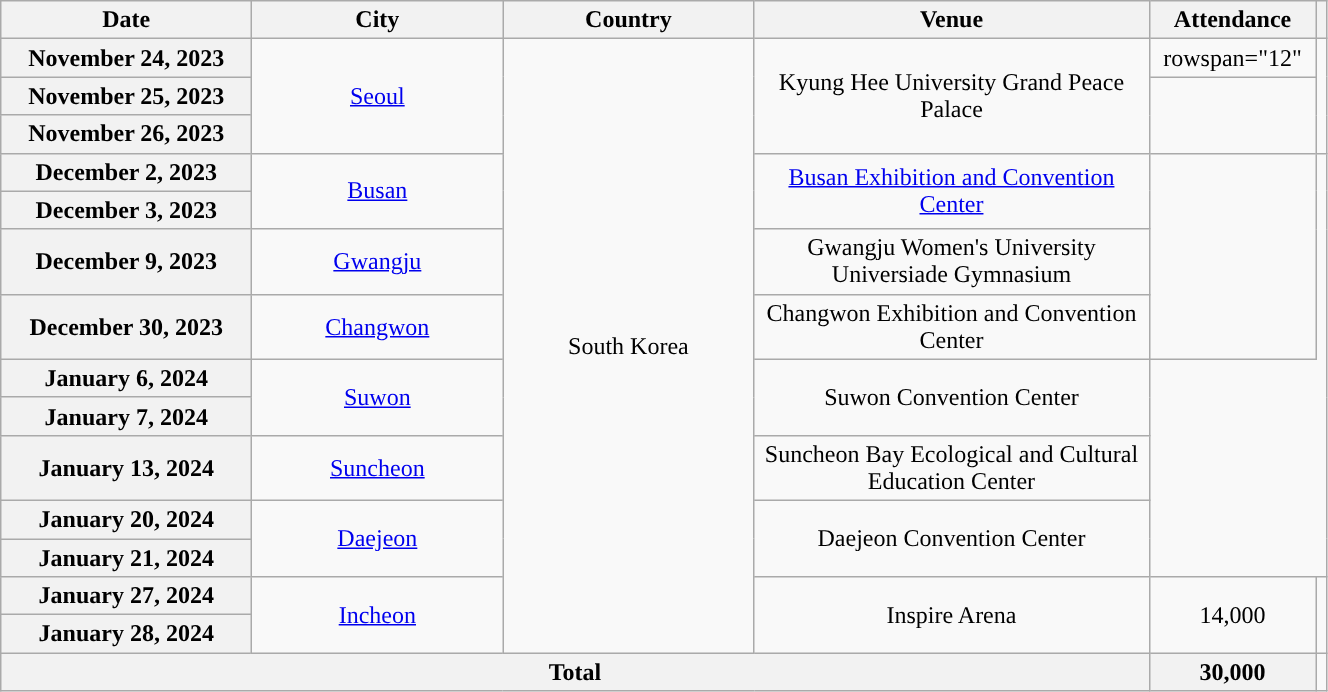<table class="wikitable sortable plainrowheaders" style="text-align:center;">
<tr>
<th style="width:10em;">Date</th>
<th style="width:10em;">City</th>
<th style="width:10em;">Country</th>
<th style="width:16em;">Venue</th>
<th style="width:6.5em;">Attendance</th>
<th scope="col" class="unsortable"></th>
</tr>
<tr>
<th scope="row" style="text-align:center">November 24, 2023</th>
<td rowspan="3"><a href='#'>Seoul</a></td>
<td rowspan="14">South Korea</td>
<td rowspan="3">Kyung Hee University Grand Peace Palace</td>
<td>rowspan="12" </td>
<td rowspan="3"></td>
</tr>
<tr>
<th scope="row" style="text-align:center">November 25, 2023</th>
</tr>
<tr>
<th scope="row" style="text-align:center">November 26, 2023</th>
</tr>
<tr>
<th scope="row" style="text-align:center">December 2, 2023</th>
<td rowspan="2"><a href='#'>Busan</a></td>
<td rowspan="2"><a href='#'>Busan Exhibition and Convention Center</a></td>
<td rowspan="4"></td>
</tr>
<tr>
<th scope="row" style="text-align:center">December 3, 2023</th>
</tr>
<tr>
<th scope="row" style="text-align:center">December 9, 2023</th>
<td><a href='#'>Gwangju</a></td>
<td>Gwangju Women's University Universiade Gymnasium</td>
</tr>
<tr>
<th scope="row" style="text-align:center">December 30, 2023</th>
<td><a href='#'>Changwon</a></td>
<td>Changwon Exhibition and Convention Center</td>
</tr>
<tr>
<th scope="row" style="text-align:center">January 6, 2024</th>
<td rowspan="2"><a href='#'>Suwon</a></td>
<td rowspan="2">Suwon Convention Center</td>
</tr>
<tr>
<th scope="row" style="text-align:center">January 7, 2024</th>
</tr>
<tr>
<th scope="row" style="text-align:center">January 13, 2024</th>
<td><a href='#'>Suncheon</a></td>
<td>Suncheon Bay Ecological and Cultural Education Center</td>
</tr>
<tr>
<th scope="row" style="text-align:center">January 20, 2024</th>
<td rowspan="2"><a href='#'>Daejeon</a></td>
<td rowspan="2">Daejeon Convention Center</td>
</tr>
<tr>
<th scope="row" style="text-align:center">January 21, 2024</th>
</tr>
<tr>
<th scope="row" style="text-align:center">January 27, 2024</th>
<td rowspan="2"><a href='#'>Incheon</a></td>
<td rowspan="2">Inspire Arena</td>
<td rowspan="2">14,000</td>
<td rowspan="2"></td>
</tr>
<tr>
<th scope="row" style="text-align:center">January 28, 2024</th>
</tr>
<tr>
<th colspan="4">Total</th>
<th>30,000</th>
<td></td>
</tr>
</table>
